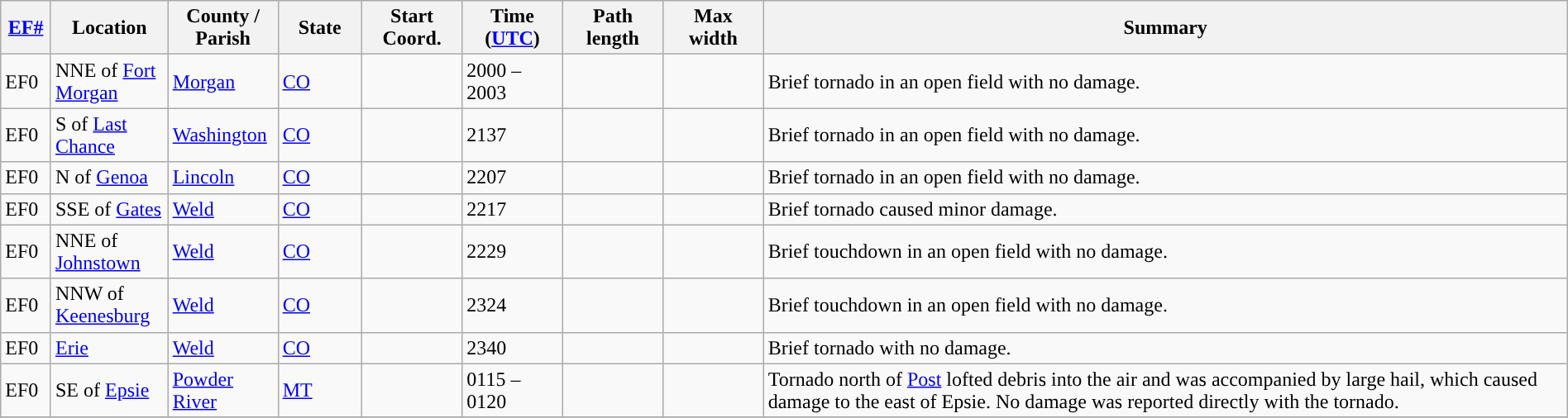<table class="wikitable sortable" style="width:100%;">
<tr>
<th scope="col" width="3%" align="center"><a href='#'>EF#</a></th>
<th scope="col" width="7%" align="center" class="unsortable">Location</th>
<th scope="col" width="6%" align="center" class="unsortable">County / Parish</th>
<th scope="col" width="5%" align="center">State</th>
<th scope="col" width="6%" align="center">Start Coord.</th>
<th scope="col" width="6%" align="center">Time (<a href='#'>UTC</a>)</th>
<th scope="col" width="6%" align="center">Path length</th>
<th scope="col" width="6%" align="center">Max width</th>
<th scope="col" width="48%" class="unsortable" align="center">Summary</th>
</tr>
<tr>
<td>EF0</td>
<td>NNE of <a href='#'>Fort Morgan</a></td>
<td><a href='#'>Morgan</a></td>
<td><a href='#'>CO</a></td>
<td></td>
<td>2000 – 2003</td>
<td></td>
<td></td>
<td>Brief tornado in an open field with no damage.</td>
</tr>
<tr>
<td>EF0</td>
<td>S of <a href='#'>Last Chance</a></td>
<td><a href='#'>Washington</a></td>
<td><a href='#'>CO</a></td>
<td></td>
<td>2137</td>
<td></td>
<td></td>
<td>Brief tornado in an open field with no damage.</td>
</tr>
<tr>
<td>EF0</td>
<td>N of <a href='#'>Genoa</a></td>
<td><a href='#'>Lincoln</a></td>
<td><a href='#'>CO</a></td>
<td></td>
<td>2207</td>
<td></td>
<td></td>
<td>Brief tornado in an open field with no damage.</td>
</tr>
<tr>
<td>EF0</td>
<td>SSE of <a href='#'>Gates</a></td>
<td><a href='#'>Weld</a></td>
<td><a href='#'>CO</a></td>
<td></td>
<td>2217</td>
<td></td>
<td></td>
<td>Brief tornado caused minor damage.</td>
</tr>
<tr>
<td>EF0</td>
<td>NNE of <a href='#'>Johnstown</a></td>
<td><a href='#'>Weld</a></td>
<td><a href='#'>CO</a></td>
<td></td>
<td>2229</td>
<td></td>
<td></td>
<td>Brief touchdown in an open field with no damage.</td>
</tr>
<tr>
<td>EF0</td>
<td>NNW of <a href='#'>Keenesburg</a></td>
<td><a href='#'>Weld</a></td>
<td><a href='#'>CO</a></td>
<td></td>
<td>2324</td>
<td></td>
<td></td>
<td>Brief touchdown in an open field with no damage.</td>
</tr>
<tr>
<td>EF0</td>
<td><a href='#'>Erie</a></td>
<td><a href='#'>Weld</a></td>
<td><a href='#'>CO</a></td>
<td></td>
<td>2340</td>
<td></td>
<td></td>
<td>Brief tornado with no damage.</td>
</tr>
<tr>
<td>EF0</td>
<td>SE of <a href='#'>Epsie</a></td>
<td><a href='#'>Powder River</a></td>
<td><a href='#'>MT</a></td>
<td></td>
<td>0115 – 0120</td>
<td></td>
<td></td>
<td>Tornado north of <a href='#'>Post</a> lofted debris into the air and was accompanied by large hail, which caused damage to the east of Epsie. No damage was reported directly with the tornado.</td>
</tr>
<tr>
</tr>
</table>
